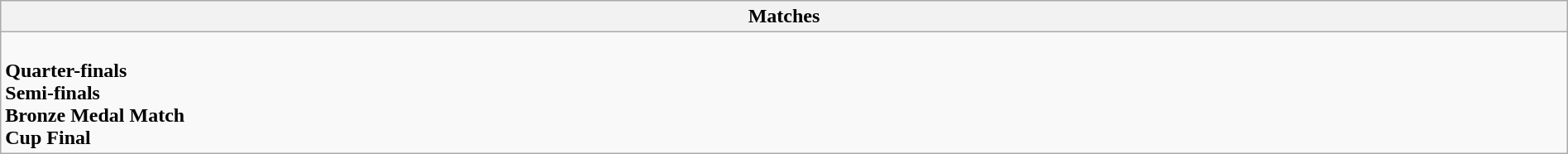<table class="wikitable collapsible collapsed" style="width:100%;">
<tr>
<th>Matches</th>
</tr>
<tr>
<td><br><strong>Quarter-finals</strong>



<br><strong>Semi-finals</strong>

<br><strong>Bronze Medal Match</strong>
<br><strong>Cup Final</strong>
</td>
</tr>
</table>
